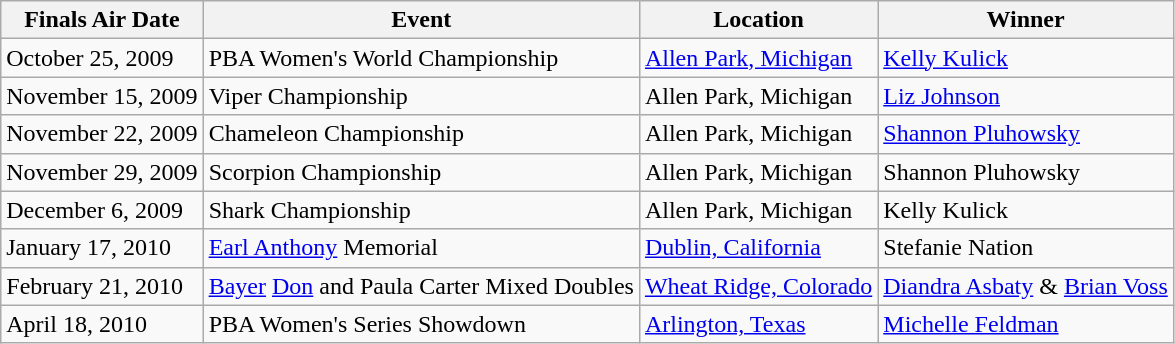<table class="wikitable unsortable">
<tr>
<th>Finals Air Date</th>
<th>Event</th>
<th>Location</th>
<th>Winner</th>
</tr>
<tr>
<td>October 25, 2009</td>
<td>PBA Women's World Championship</td>
<td><a href='#'>Allen Park, Michigan</a></td>
<td><a href='#'>Kelly Kulick</a></td>
</tr>
<tr>
<td>November 15, 2009</td>
<td>Viper Championship</td>
<td>Allen Park, Michigan</td>
<td><a href='#'>Liz Johnson</a></td>
</tr>
<tr>
<td>November 22, 2009</td>
<td>Chameleon Championship</td>
<td>Allen Park, Michigan</td>
<td><a href='#'>Shannon Pluhowsky</a></td>
</tr>
<tr>
<td>November 29, 2009</td>
<td>Scorpion Championship</td>
<td>Allen Park, Michigan</td>
<td>Shannon Pluhowsky</td>
</tr>
<tr>
<td>December 6, 2009</td>
<td>Shark Championship</td>
<td>Allen Park, Michigan</td>
<td>Kelly Kulick</td>
</tr>
<tr>
<td>January 17, 2010</td>
<td><a href='#'>Earl Anthony</a> Memorial</td>
<td><a href='#'>Dublin, California</a></td>
<td>Stefanie Nation</td>
</tr>
<tr>
<td>February 21, 2010</td>
<td><a href='#'>Bayer</a> <a href='#'>Don</a> and Paula Carter Mixed Doubles</td>
<td><a href='#'>Wheat Ridge, Colorado</a></td>
<td><a href='#'>Diandra Asbaty</a> & <a href='#'>Brian Voss</a></td>
</tr>
<tr>
<td>April 18, 2010</td>
<td>PBA Women's Series Showdown</td>
<td><a href='#'>Arlington, Texas</a></td>
<td><a href='#'>Michelle Feldman</a></td>
</tr>
</table>
